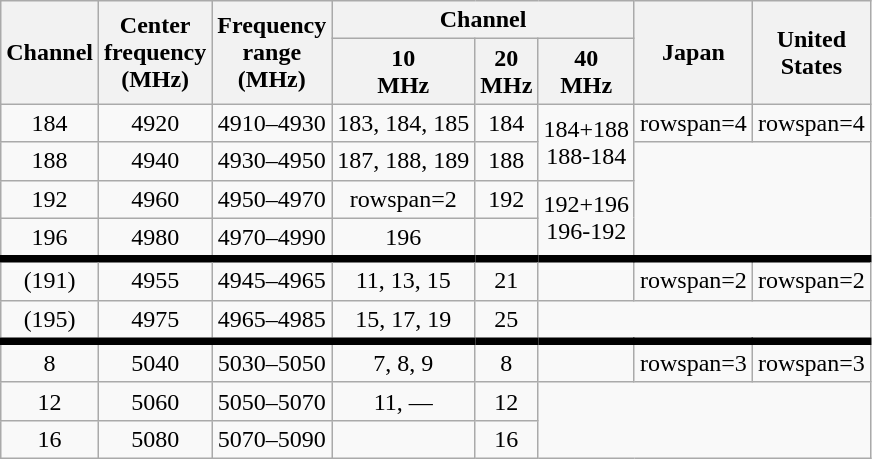<table class="wikitable sortable sticky-header-multi" style="text-align: center;">
<tr>
<th rowspan=2>Channel</th>
<th rowspan=2>Center<br>frequency<br>(MHz)</th>
<th rowspan=2>Frequency<br>range<br>(MHz)</th>
<th colspan=3>Channel</th>
<th rowspan=2>Japan</th>
<th rowspan=2>United<br>States</th>
</tr>
<tr>
<th>10<br>MHz</th>
<th>20<br>MHz</th>
<th>40<br>MHz</th>
</tr>
<tr>
<td>184</td>
<td>4920</td>
<td>4910–4930</td>
<td>183, 184, 185</td>
<td>184 </td>
<td rowspan=2>184+188<br>188-184 </td>
<td>rowspan=4 </td>
<td>rowspan=4 </td>
</tr>
<tr>
<td>188</td>
<td>4940</td>
<td>4930–4950</td>
<td>187, 188, 189</td>
<td>188 </td>
</tr>
<tr>
<td>192</td>
<td>4960</td>
<td>4950–4970</td>
<td>rowspan=2  </td>
<td>192 </td>
<td rowspan=2>192+196<br>196-192 </td>
</tr>
<tr>
<td>196</td>
<td>4980</td>
<td>4970–4990</td>
<td>196 </td>
</tr>
<tr style="border-top:5px solid;">
<td style="border-top:5px solid;">(191)</td>
<td style="border-top:5px solid;">4955</td>
<td style="border-top:5px solid;">4945–4965</td>
<td style="border-top:5px solid;">11, 13, 15 </td>
<td style="border-top:5px solid;">21 </td>
<td> </td>
<td>rowspan=2  </td>
<td>rowspan=2 </td>
</tr>
<tr>
<td>(195)</td>
<td>4975</td>
<td>4965–4985</td>
<td>15, 17, 19 </td>
<td>25 </td>
</tr>
<tr style="border-top:5px solid;">
<td style="border-top:5px solid;">8</td>
<td style="border-top:5px solid;">5040</td>
<td style="border-top:5px solid;">5030–5050</td>
<td style="border-top:5px solid;">7, 8, 9</td>
<td style="border-top:5px solid;">8 </td>
<td> </td>
<td>rowspan=3 </td>
<td>rowspan=3 </td>
</tr>
<tr>
<td>12</td>
<td>5060</td>
<td>5050–5070</td>
<td>11, —</td>
<td>12 </td>
</tr>
<tr>
<td>16</td>
<td>5080</td>
<td>5070–5090</td>
<td> </td>
<td>16 </td>
</tr>
</table>
